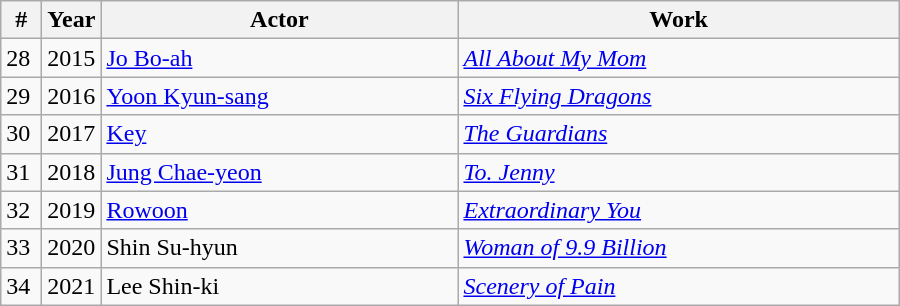<table class="wikitable" style="width:600px">
<tr>
<th width=20>#</th>
<th width=30>Year</th>
<th>Actor</th>
<th>Work</th>
</tr>
<tr>
<td>28</td>
<td>2015</td>
<td><a href='#'>Jo Bo-ah</a></td>
<td><em><a href='#'>All About My Mom</a></em></td>
</tr>
<tr>
<td>29</td>
<td>2016</td>
<td><a href='#'>Yoon Kyun-sang</a></td>
<td><em><a href='#'>Six Flying Dragons</a></em></td>
</tr>
<tr>
<td>30</td>
<td>2017</td>
<td><a href='#'>Key</a></td>
<td><em><a href='#'>The Guardians</a></em></td>
</tr>
<tr>
<td>31</td>
<td>2018</td>
<td><a href='#'>Jung Chae-yeon</a></td>
<td><em><a href='#'>To. Jenny</a></em></td>
</tr>
<tr>
<td>32</td>
<td>2019</td>
<td><a href='#'>Rowoon</a></td>
<td><em><a href='#'>Extraordinary You</a></em></td>
</tr>
<tr>
<td>33</td>
<td>2020</td>
<td>Shin Su-hyun</td>
<td><em><a href='#'>Woman of 9.9 Billion</a></em></td>
</tr>
<tr>
<td>34</td>
<td>2021</td>
<td>Lee Shin-ki</td>
<td><em><a href='#'>Scenery of Pain</a></em></td>
</tr>
</table>
